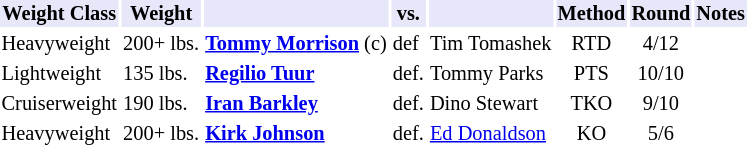<table class="toccolours" style="font-size: 85%;">
<tr>
<th style="background:#e6e8fa; color:#000; text-align:center;">Weight Class</th>
<th style="background:#e6e8fa; color:#000; text-align:center;">Weight</th>
<th style="background:#e6e8fa; color:#000; text-align:center;"></th>
<th style="background:#e6e8fa; color:#000; text-align:center;">vs.</th>
<th style="background:#e6e8fa; color:#000; text-align:center;"></th>
<th style="background:#e6e8fa; color:#000; text-align:center;">Method</th>
<th style="background:#e6e8fa; color:#000; text-align:center;">Round</th>
<th style="background:#e6e8fa; color:#000; text-align:center;">Notes</th>
</tr>
<tr>
<td>Heavyweight</td>
<td>200+ lbs.</td>
<td><strong><a href='#'>Tommy Morrison</a></strong> (c)</td>
<td>def</td>
<td>Tim Tomashek</td>
<td align=center>RTD</td>
<td align=center>4/12</td>
<td></td>
</tr>
<tr>
<td>Lightweight</td>
<td>135 lbs.</td>
<td><strong><a href='#'>Regilio Tuur</a></strong></td>
<td>def.</td>
<td>Tommy Parks</td>
<td align=center>PTS</td>
<td align=center>10/10</td>
</tr>
<tr>
<td>Cruiserweight</td>
<td>190 lbs.</td>
<td><strong><a href='#'>Iran Barkley</a></strong></td>
<td>def.</td>
<td>Dino Stewart</td>
<td align=center>TKO</td>
<td align=center>9/10</td>
</tr>
<tr>
<td>Heavyweight</td>
<td>200+ lbs.</td>
<td><strong><a href='#'>Kirk Johnson</a></strong></td>
<td>def.</td>
<td><a href='#'>Ed Donaldson</a></td>
<td align=center>KO</td>
<td align=center>5/6</td>
</tr>
</table>
